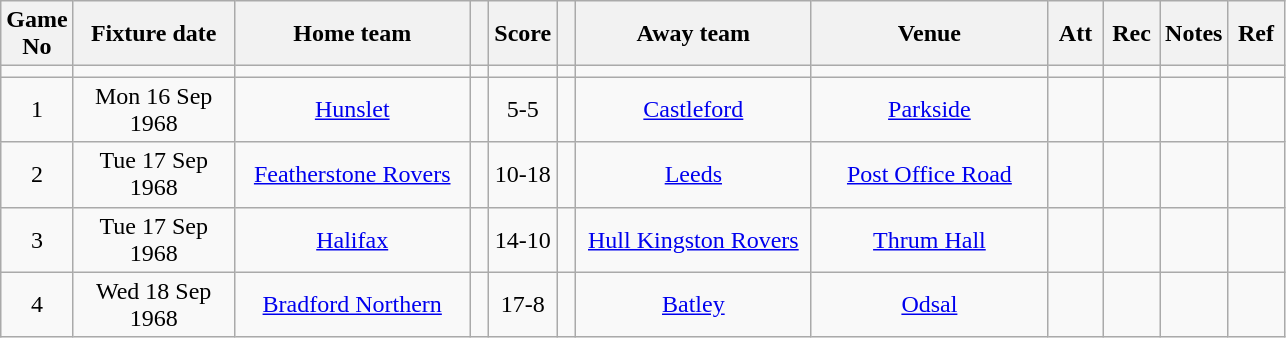<table class="wikitable" style="text-align:center;">
<tr>
<th width=20 abbr="No">Game No</th>
<th width=100 abbr="Date">Fixture date</th>
<th width=150 abbr="Home team">Home team</th>
<th width=5 abbr="space"></th>
<th width=20 abbr="Score">Score</th>
<th width=5 abbr="space"></th>
<th width=150 abbr="Away team">Away team</th>
<th width=150 abbr="Venue">Venue</th>
<th width=30 abbr="Att">Att</th>
<th width=30 abbr="Rec">Rec</th>
<th width=20 abbr="Notes">Notes</th>
<th width=30 abbr="Ref">Ref</th>
</tr>
<tr>
<td></td>
<td></td>
<td></td>
<td></td>
<td></td>
<td></td>
<td></td>
<td></td>
<td></td>
<td></td>
<td></td>
</tr>
<tr>
<td>1</td>
<td>Mon 16 Sep 1968</td>
<td><a href='#'>Hunslet</a></td>
<td></td>
<td>5-5</td>
<td></td>
<td><a href='#'>Castleford</a></td>
<td><a href='#'>Parkside</a></td>
<td></td>
<td></td>
<td></td>
<td></td>
</tr>
<tr>
<td>2</td>
<td>Tue 17 Sep 1968</td>
<td><a href='#'>Featherstone Rovers</a></td>
<td></td>
<td>10-18</td>
<td></td>
<td><a href='#'>Leeds</a></td>
<td><a href='#'>Post Office Road</a></td>
<td></td>
<td></td>
<td></td>
<td></td>
</tr>
<tr>
<td>3</td>
<td>Tue 17 Sep 1968</td>
<td><a href='#'>Halifax</a></td>
<td></td>
<td>14-10</td>
<td></td>
<td><a href='#'>Hull Kingston Rovers</a></td>
<td><a href='#'>Thrum Hall</a></td>
<td></td>
<td></td>
<td></td>
<td></td>
</tr>
<tr>
<td>4</td>
<td>Wed 18 Sep 1968</td>
<td><a href='#'>Bradford Northern</a></td>
<td></td>
<td>17-8</td>
<td></td>
<td><a href='#'>Batley</a></td>
<td><a href='#'>Odsal</a></td>
<td></td>
<td></td>
<td></td>
<td></td>
</tr>
</table>
